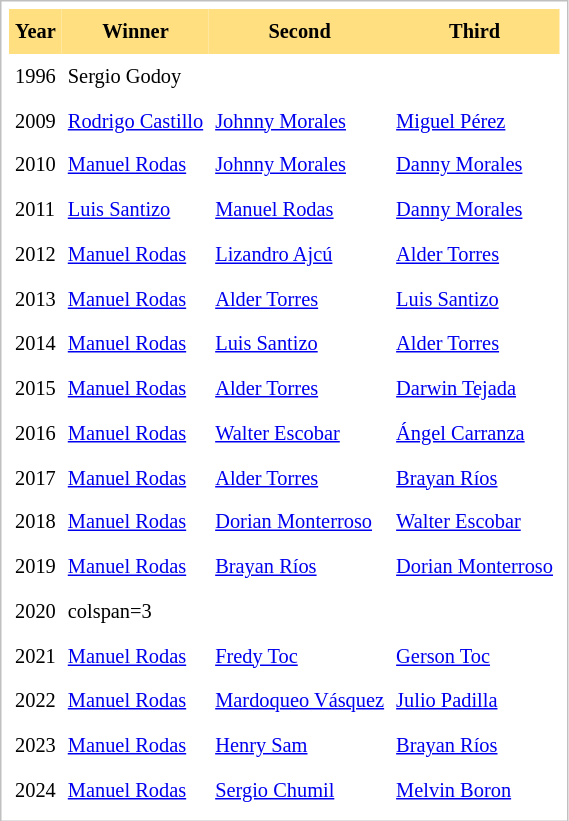<table cellpadding="4" cellspacing="0"  style="border: 1px solid silver; color: black; margin: 0 0 0.5em 0; background-color: white; padding: 5px; text-align: left; font-size:85%; vertical-align: top; line-height:1.6em;">
<tr>
<th scope=col; align="center" bgcolor="FFDF80">Year</th>
<th scope=col; align="center" bgcolor="FFDF80">Winner</th>
<th scope=col; align="center" bgcolor="FFDF80">Second</th>
<th scope=col; align="center" bgcolor="FFDF80">Third</th>
</tr>
<tr>
<td>1996</td>
<td>Sergio Godoy</td>
<td></td>
<td></td>
</tr>
<tr>
<td>2009</td>
<td><a href='#'>Rodrigo Castillo</a></td>
<td><a href='#'>Johnny Morales</a></td>
<td><a href='#'>Miguel Pérez</a></td>
</tr>
<tr>
<td>2010</td>
<td><a href='#'>Manuel Rodas</a></td>
<td><a href='#'>Johnny Morales</a></td>
<td><a href='#'>Danny Morales</a></td>
</tr>
<tr>
<td>2011</td>
<td><a href='#'>Luis Santizo</a></td>
<td><a href='#'>Manuel Rodas</a></td>
<td><a href='#'>Danny Morales</a></td>
</tr>
<tr>
<td>2012</td>
<td><a href='#'>Manuel Rodas</a></td>
<td><a href='#'>Lizandro Ajcú</a></td>
<td><a href='#'>Alder Torres</a></td>
</tr>
<tr>
<td>2013</td>
<td><a href='#'>Manuel Rodas</a></td>
<td><a href='#'>Alder Torres</a></td>
<td><a href='#'>Luis Santizo</a></td>
</tr>
<tr>
<td>2014</td>
<td><a href='#'>Manuel Rodas</a></td>
<td><a href='#'>Luis Santizo</a></td>
<td><a href='#'>Alder Torres</a></td>
</tr>
<tr>
<td>2015</td>
<td><a href='#'>Manuel Rodas</a></td>
<td><a href='#'>Alder Torres</a></td>
<td><a href='#'>Darwin Tejada</a></td>
</tr>
<tr>
<td>2016</td>
<td><a href='#'>Manuel Rodas</a></td>
<td><a href='#'>Walter Escobar</a></td>
<td><a href='#'>Ángel Carranza</a></td>
</tr>
<tr>
<td>2017</td>
<td><a href='#'>Manuel Rodas</a></td>
<td><a href='#'>Alder Torres</a></td>
<td><a href='#'>Brayan Ríos</a></td>
</tr>
<tr>
<td>2018</td>
<td><a href='#'>Manuel Rodas</a></td>
<td><a href='#'>Dorian Monterroso</a></td>
<td><a href='#'>Walter Escobar</a></td>
</tr>
<tr>
<td>2019</td>
<td><a href='#'>Manuel Rodas</a></td>
<td><a href='#'>Brayan Ríos</a></td>
<td><a href='#'>Dorian Monterroso</a></td>
</tr>
<tr>
<td>2020</td>
<td>colspan=3 </td>
</tr>
<tr>
<td>2021</td>
<td><a href='#'>Manuel Rodas</a></td>
<td><a href='#'>Fredy Toc</a></td>
<td><a href='#'>Gerson Toc</a></td>
</tr>
<tr>
<td>2022</td>
<td><a href='#'>Manuel Rodas</a></td>
<td><a href='#'>Mardoqueo Vásquez</a></td>
<td><a href='#'>Julio Padilla</a></td>
</tr>
<tr>
<td>2023</td>
<td><a href='#'>Manuel Rodas</a></td>
<td><a href='#'>Henry Sam</a></td>
<td><a href='#'>Brayan Ríos</a></td>
</tr>
<tr>
<td>2024</td>
<td><a href='#'>Manuel Rodas</a></td>
<td><a href='#'>Sergio Chumil</a></td>
<td><a href='#'>Melvin Boron</a></td>
</tr>
</table>
